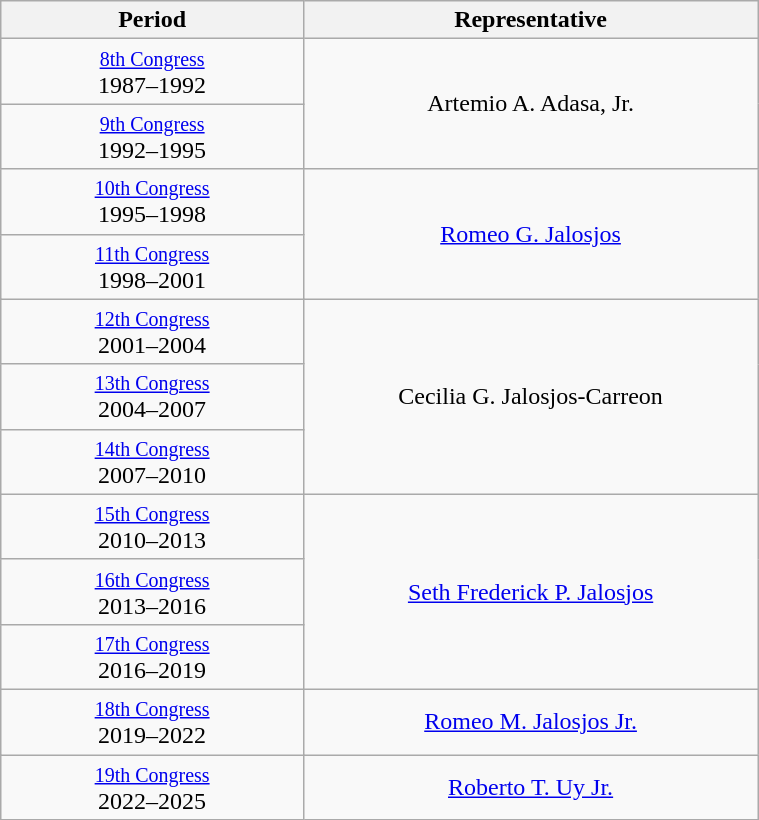<table class="wikitable" style="text-align:center; width:40%;">
<tr>
<th width="40%">Period</th>
<th>Representative</th>
</tr>
<tr>
<td><small><a href='#'>8th Congress</a></small><br>1987–1992</td>
<td rowspan="2">Artemio A. Adasa, Jr.</td>
</tr>
<tr>
<td><small><a href='#'>9th Congress</a></small><br>1992–1995</td>
</tr>
<tr>
<td><small><a href='#'>10th Congress</a></small><br>1995–1998</td>
<td rowspan="3"><a href='#'>Romeo G. Jalosjos</a></td>
</tr>
<tr>
<td><small><a href='#'>11th Congress</a></small><br>1998–2001</td>
</tr>
<tr>
<td rowspan="2"><small><a href='#'>12th Congress</a></small><br>2001–2004</td>
</tr>
<tr>
<td rowspan="3">Cecilia G. Jalosjos-Carreon</td>
</tr>
<tr>
<td><small><a href='#'>13th Congress</a></small><br>2004–2007</td>
</tr>
<tr>
<td><small><a href='#'>14th Congress</a></small><br>2007–2010</td>
</tr>
<tr>
<td><small><a href='#'>15th Congress</a></small><br>2010–2013</td>
<td rowspan="3"><a href='#'>Seth Frederick P. Jalosjos</a></td>
</tr>
<tr>
<td><small><a href='#'>16th Congress</a></small><br>2013–2016</td>
</tr>
<tr>
<td><small><a href='#'>17th Congress</a></small><br>2016–2019</td>
</tr>
<tr>
<td><small><a href='#'>18th Congress</a></small><br>2019–2022</td>
<td rowspan="2"><a href='#'>Romeo M. Jalosjos Jr.</a></td>
</tr>
<tr>
<td rowspan="2"><small><a href='#'>19th Congress</a></small><br>2022–2025</td>
</tr>
<tr>
<td><a href='#'>Roberto T. Uy Jr.</a></td>
</tr>
</table>
